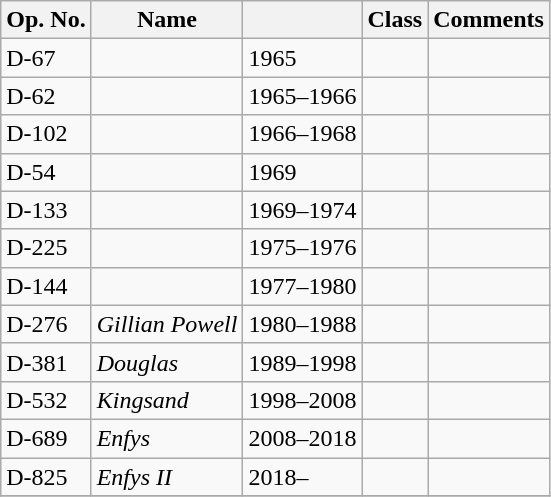<table class="wikitable">
<tr>
<th>Op. No.</th>
<th>Name</th>
<th></th>
<th>Class</th>
<th>Comments</th>
</tr>
<tr>
<td>D-67</td>
<td></td>
<td>1965</td>
<td></td>
<td></td>
</tr>
<tr>
<td>D-62</td>
<td></td>
<td>1965–1966</td>
<td></td>
<td></td>
</tr>
<tr>
<td>D-102</td>
<td></td>
<td>1966–1968</td>
<td></td>
<td></td>
</tr>
<tr>
<td>D-54</td>
<td></td>
<td>1969</td>
<td></td>
<td></td>
</tr>
<tr>
<td>D-133</td>
<td></td>
<td>1969–1974</td>
<td></td>
<td></td>
</tr>
<tr>
<td>D-225</td>
<td></td>
<td>1975–1976</td>
<td></td>
<td></td>
</tr>
<tr>
<td>D-144</td>
<td></td>
<td>1977–1980</td>
<td></td>
<td></td>
</tr>
<tr>
<td>D-276</td>
<td><em>Gillian Powell</em></td>
<td>1980–1988</td>
<td></td>
<td></td>
</tr>
<tr>
<td>D-381</td>
<td><em>Douglas</em></td>
<td>1989–1998</td>
<td></td>
<td></td>
</tr>
<tr>
<td>D-532</td>
<td><em>Kingsand</em></td>
<td>1998–2008</td>
<td></td>
<td></td>
</tr>
<tr>
<td>D-689</td>
<td><em>Enfys</em></td>
<td>2008–2018</td>
<td></td>
<td></td>
</tr>
<tr>
<td>D-825</td>
<td><em>Enfys II</em></td>
<td>2018–</td>
<td></td>
<td></td>
</tr>
<tr>
</tr>
</table>
